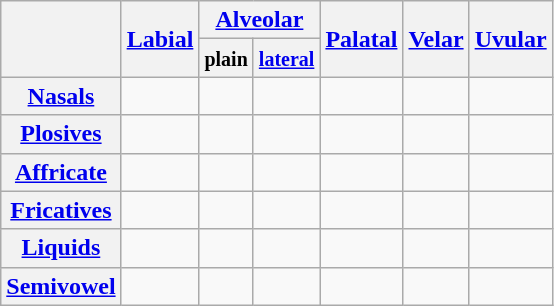<table class="wikitable" style="text-align: center;">
<tr>
<th rowspan="2"></th>
<th rowspan="2"><a href='#'>Labial</a></th>
<th colspan="2"><a href='#'>Alveolar</a></th>
<th rowspan="2"><a href='#'>Palatal</a></th>
<th rowspan="2"><a href='#'>Velar</a></th>
<th rowspan="2"><a href='#'>Uvular</a></th>
</tr>
<tr>
<th><small>plain</small></th>
<th><small><a href='#'>lateral</a></small></th>
</tr>
<tr>
<th><a href='#'>Nasals</a></th>
<td> </td>
<td> </td>
<td></td>
<td></td>
<td> </td>
<td> </td>
</tr>
<tr>
<th><a href='#'>Plosives</a></th>
<td> </td>
<td> </td>
<td></td>
<td></td>
<td> </td>
<td> </td>
</tr>
<tr>
<th><a href='#'>Affricate</a></th>
<td></td>
<td></td>
<td></td>
<td></td>
<td></td>
<td></td>
</tr>
<tr>
<th><a href='#'>Fricatives</a></th>
<td> </td>
<td> </td>
<td> </td>
<td></td>
<td> </td>
<td> </td>
</tr>
<tr>
<th><a href='#'>Liquids</a></th>
<td></td>
<td></td>
<td> </td>
<td></td>
<td></td>
<td></td>
</tr>
<tr>
<th><a href='#'>Semivowel</a></th>
<td></td>
<td></td>
<td></td>
<td> </td>
<td></td>
<td></td>
</tr>
</table>
